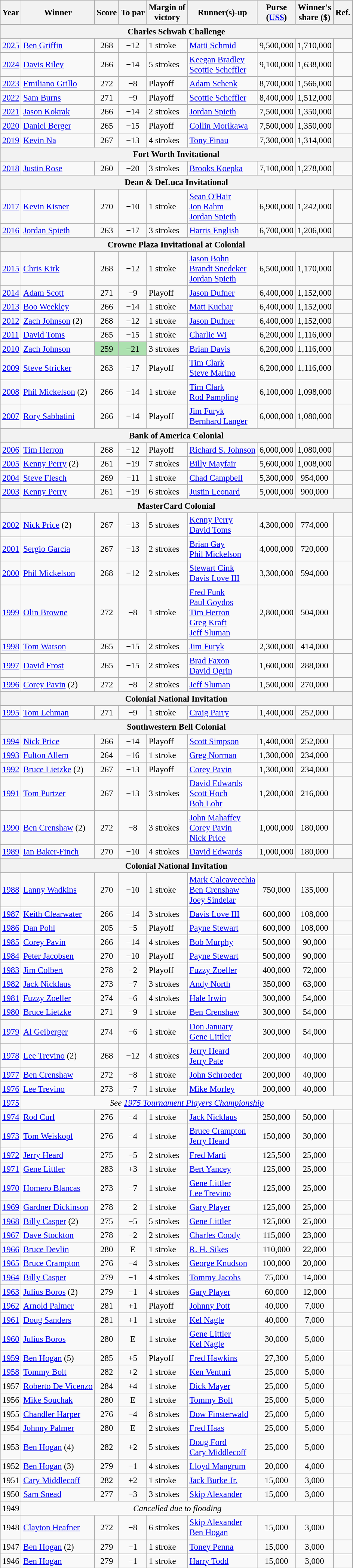<table class="wikitable" style="font-size:95%">
<tr>
<th>Year</th>
<th>Winner</th>
<th>Score</th>
<th>To par</th>
<th>Margin of<br>victory</th>
<th>Runner(s)-up</th>
<th>Purse<br>(<a href='#'>US$</a>)</th>
<th>Winner's<br>share ($)</th>
<th>Ref.</th>
</tr>
<tr>
<th colspan=10>Charles Schwab Challenge</th>
</tr>
<tr>
<td><a href='#'>2025</a></td>
<td> <a href='#'>Ben Griffin</a></td>
<td align=center>268</td>
<td align=center>−12</td>
<td>1 stroke</td>
<td> <a href='#'>Matti Schmid</a></td>
<td align=center>9,500,000</td>
<td align=center>1,710,000</td>
<td></td>
</tr>
<tr>
<td><a href='#'>2024</a></td>
<td> <a href='#'>Davis Riley</a></td>
<td align=center>266</td>
<td align=center>−14</td>
<td>5 strokes</td>
<td> <a href='#'>Keegan Bradley</a><br> <a href='#'>Scottie Scheffler</a></td>
<td align=center>9,100,000</td>
<td align=center>1,638,000</td>
<td></td>
</tr>
<tr>
<td><a href='#'>2023</a></td>
<td> <a href='#'>Emiliano Grillo</a></td>
<td align=center>272</td>
<td align=center>−8</td>
<td>Playoff</td>
<td> <a href='#'>Adam Schenk</a></td>
<td align=center>8,700,000</td>
<td align=center>1,566,000</td>
<td></td>
</tr>
<tr>
<td><a href='#'>2022</a></td>
<td> <a href='#'>Sam Burns</a></td>
<td align=center>271</td>
<td align=center>−9</td>
<td>Playoff</td>
<td> <a href='#'>Scottie Scheffler</a></td>
<td align=center>8,400,000</td>
<td align=center>1,512,000</td>
<td></td>
</tr>
<tr>
<td><a href='#'>2021</a></td>
<td> <a href='#'>Jason Kokrak</a></td>
<td align=center>266</td>
<td align=center>−14</td>
<td>2 strokes</td>
<td> <a href='#'>Jordan Spieth</a></td>
<td align=center>7,500,000</td>
<td align=center>1,350,000</td>
<td></td>
</tr>
<tr>
<td><a href='#'>2020</a></td>
<td> <a href='#'>Daniel Berger</a></td>
<td align=center>265</td>
<td align=center>−15</td>
<td>Playoff</td>
<td> <a href='#'>Collin Morikawa</a></td>
<td align=center>7,500,000</td>
<td align=center>1,350,000</td>
<td></td>
</tr>
<tr>
<td><a href='#'>2019</a></td>
<td> <a href='#'>Kevin Na</a></td>
<td align=center>267</td>
<td align=center>−13</td>
<td>4 strokes</td>
<td> <a href='#'>Tony Finau</a></td>
<td align=center>7,300,000</td>
<td align=center>1,314,000</td>
<td></td>
</tr>
<tr>
<th colspan=10>Fort Worth Invitational</th>
</tr>
<tr>
<td><a href='#'>2018</a></td>
<td> <a href='#'>Justin Rose</a></td>
<td align=center>260</td>
<td align=center>−20</td>
<td>3 strokes</td>
<td> <a href='#'>Brooks Koepka</a></td>
<td align=center>7,100,000</td>
<td align=center>1,278,000</td>
<td></td>
</tr>
<tr>
<th colspan=10>Dean & DeLuca Invitational</th>
</tr>
<tr>
<td><a href='#'>2017</a></td>
<td> <a href='#'>Kevin Kisner</a></td>
<td align=center>270</td>
<td align=center>−10</td>
<td>1 stroke</td>
<td> <a href='#'>Sean O'Hair</a><br> <a href='#'>Jon Rahm</a><br> <a href='#'>Jordan Spieth</a></td>
<td align=center>6,900,000</td>
<td align=center>1,242,000</td>
<td></td>
</tr>
<tr>
<td><a href='#'>2016</a></td>
<td> <a href='#'>Jordan Spieth</a></td>
<td align=center>263</td>
<td align=center>−17</td>
<td>3 strokes</td>
<td> <a href='#'>Harris English</a></td>
<td align=center>6,700,000</td>
<td align=center>1,206,000</td>
<td></td>
</tr>
<tr>
<th colspan=10>Crowne Plaza Invitational at Colonial</th>
</tr>
<tr>
<td><a href='#'>2015</a></td>
<td> <a href='#'>Chris Kirk</a></td>
<td align=center>268</td>
<td align=center>−12</td>
<td>1 stroke</td>
<td> <a href='#'>Jason Bohn</a><br> <a href='#'>Brandt Snedeker</a><br> <a href='#'>Jordan Spieth</a></td>
<td align=center>6,500,000</td>
<td align=center>1,170,000</td>
<td></td>
</tr>
<tr>
<td><a href='#'>2014</a></td>
<td> <a href='#'>Adam Scott</a></td>
<td align=center>271</td>
<td align=center>−9</td>
<td>Playoff</td>
<td> <a href='#'>Jason Dufner</a></td>
<td align=center>6,400,000</td>
<td align=center>1,152,000</td>
<td></td>
</tr>
<tr>
<td><a href='#'>2013</a></td>
<td> <a href='#'>Boo Weekley</a></td>
<td align=center>266</td>
<td align=center>−14</td>
<td>1 stroke</td>
<td> <a href='#'>Matt Kuchar</a></td>
<td align=center>6,400,000</td>
<td align=center>1,152,000</td>
<td></td>
</tr>
<tr>
<td><a href='#'>2012</a></td>
<td> <a href='#'>Zach Johnson</a> (2)</td>
<td align=center>268</td>
<td align=center>−12</td>
<td>1 stroke</td>
<td> <a href='#'>Jason Dufner</a></td>
<td align=center>6,400,000</td>
<td align=center>1,152,000</td>
<td></td>
</tr>
<tr>
<td><a href='#'>2011</a></td>
<td> <a href='#'>David Toms</a></td>
<td align=center>265</td>
<td align=center>−15</td>
<td>1 stroke</td>
<td> <a href='#'>Charlie Wi</a></td>
<td align=center>6,200,000</td>
<td align=center>1,116,000</td>
<td></td>
</tr>
<tr>
<td><a href='#'>2010</a></td>
<td> <a href='#'>Zach Johnson</a></td>
<td style="text-align: center; background: #ACE1AF">259</td>
<td style="text-align: center; background: #ACE1AF">−21</td>
<td>3 strokes</td>
<td> <a href='#'>Brian Davis</a></td>
<td align=center>6,200,000</td>
<td align=center>1,116,000</td>
<td></td>
</tr>
<tr>
<td><a href='#'>2009</a></td>
<td> <a href='#'>Steve Stricker</a></td>
<td align=center>263</td>
<td align=center>−17</td>
<td>Playoff</td>
<td> <a href='#'>Tim Clark</a><br> <a href='#'>Steve Marino</a></td>
<td align=center>6,200,000</td>
<td align=center>1,116,000</td>
<td></td>
</tr>
<tr>
<td><a href='#'>2008</a></td>
<td> <a href='#'>Phil Mickelson</a> (2)</td>
<td align=center>266</td>
<td align=center>−14</td>
<td>1 stroke</td>
<td> <a href='#'>Tim Clark</a><br> <a href='#'>Rod Pampling</a></td>
<td align=center>6,100,000</td>
<td align=center>1,098,000</td>
<td></td>
</tr>
<tr>
<td><a href='#'>2007</a></td>
<td> <a href='#'>Rory Sabbatini</a></td>
<td align=center>266</td>
<td align=center>−14</td>
<td>Playoff</td>
<td> <a href='#'>Jim Furyk</a><br> <a href='#'>Bernhard Langer</a></td>
<td align=center>6,000,000</td>
<td align=center>1,080,000</td>
<td></td>
</tr>
<tr>
<th colspan=10>Bank of America Colonial</th>
</tr>
<tr>
<td><a href='#'>2006</a></td>
<td> <a href='#'>Tim Herron</a></td>
<td align=center>268</td>
<td align=center>−12</td>
<td>Playoff</td>
<td> <a href='#'>Richard S. Johnson</a></td>
<td align=center>6,000,000</td>
<td aalign=center>1,080,000</td>
<td></td>
</tr>
<tr>
<td><a href='#'>2005</a></td>
<td> <a href='#'>Kenny Perry</a> (2)</td>
<td align=center>261</td>
<td align=center>−19</td>
<td>7 strokes</td>
<td> <a href='#'>Billy Mayfair</a></td>
<td align=center>5,600,000</td>
<td align=center>1,008,000</td>
<td></td>
</tr>
<tr>
<td><a href='#'>2004</a></td>
<td> <a href='#'>Steve Flesch</a></td>
<td align=center>269</td>
<td align=center>−11</td>
<td>1 stroke</td>
<td> <a href='#'>Chad Campbell</a></td>
<td align=center>5,300,000</td>
<td align=center>954,000</td>
<td></td>
</tr>
<tr>
<td><a href='#'>2003</a></td>
<td> <a href='#'>Kenny Perry</a></td>
<td align=center>261</td>
<td align=center>−19</td>
<td>6 strokes</td>
<td> <a href='#'>Justin Leonard</a></td>
<td align=center>5,000,000</td>
<td align=center>900,000</td>
<td></td>
</tr>
<tr>
<th colspan=10>MasterCard Colonial</th>
</tr>
<tr>
<td><a href='#'>2002</a></td>
<td> <a href='#'>Nick Price</a> (2)</td>
<td align=center>267</td>
<td align=center>−13</td>
<td>5 strokes</td>
<td> <a href='#'>Kenny Perry</a><br> <a href='#'>David Toms</a></td>
<td align=center>4,300,000</td>
<td align=center>774,000</td>
<td></td>
</tr>
<tr>
<td><a href='#'>2001</a></td>
<td> <a href='#'>Sergio García</a></td>
<td align=center>267</td>
<td align=center>−13</td>
<td>2 strokes</td>
<td> <a href='#'>Brian Gay</a><br> <a href='#'>Phil Mickelson</a></td>
<td align=center>4,000,000</td>
<td align=center>720,000</td>
<td></td>
</tr>
<tr>
<td><a href='#'>2000</a></td>
<td> <a href='#'>Phil Mickelson</a></td>
<td align=center>268</td>
<td align=center>−12</td>
<td>2 strokes</td>
<td> <a href='#'>Stewart Cink</a><br> <a href='#'>Davis Love III</a></td>
<td align=center>3,300,000</td>
<td align=center>594,000</td>
<td></td>
</tr>
<tr>
<td><a href='#'>1999</a></td>
<td> <a href='#'>Olin Browne</a></td>
<td align=center>272</td>
<td align=center>−8</td>
<td>1 stroke</td>
<td> <a href='#'>Fred Funk</a><br> <a href='#'>Paul Goydos</a><br> <a href='#'>Tim Herron</a><br> <a href='#'>Greg Kraft</a><br> <a href='#'>Jeff Sluman</a></td>
<td align=center>2,800,000</td>
<td align=center>504,000</td>
<td></td>
</tr>
<tr>
<td><a href='#'>1998</a></td>
<td> <a href='#'>Tom Watson</a></td>
<td align=center>265</td>
<td align=center>−15</td>
<td>2 strokes</td>
<td> <a href='#'>Jim Furyk</a></td>
<td align=center>2,300,000</td>
<td align=center>414,000</td>
<td></td>
</tr>
<tr>
<td><a href='#'>1997</a></td>
<td> <a href='#'>David Frost</a></td>
<td align=center>265</td>
<td align=center>−15</td>
<td>2 strokes</td>
<td> <a href='#'>Brad Faxon</a><br> <a href='#'>David Ogrin</a></td>
<td align=center>1,600,000</td>
<td align=center>288,000</td>
<td></td>
</tr>
<tr>
<td><a href='#'>1996</a></td>
<td> <a href='#'>Corey Pavin</a> (2)</td>
<td align=center>272</td>
<td align=center>−8</td>
<td>2 strokes</td>
<td> <a href='#'>Jeff Sluman</a></td>
<td align=center>1,500,000</td>
<td align=center>270,000</td>
<td></td>
</tr>
<tr>
<th colspan=10>Colonial National Invitation</th>
</tr>
<tr>
<td><a href='#'>1995</a></td>
<td> <a href='#'>Tom Lehman</a></td>
<td align=center>271</td>
<td align=center>−9</td>
<td>1 stroke</td>
<td> <a href='#'>Craig Parry</a></td>
<td align=center>1,400,000</td>
<td align=center>252,000</td>
<td></td>
</tr>
<tr>
<th colspan=10>Southwestern Bell Colonial</th>
</tr>
<tr>
<td><a href='#'>1994</a></td>
<td> <a href='#'>Nick Price</a></td>
<td align=center>266</td>
<td align=center>−14</td>
<td>Playoff</td>
<td> <a href='#'>Scott Simpson</a></td>
<td align=center>1,400,000</td>
<td align=center>252,000</td>
<td></td>
</tr>
<tr>
<td><a href='#'>1993</a></td>
<td> <a href='#'>Fulton Allem</a></td>
<td align=center>264</td>
<td align=center>−16</td>
<td>1 stroke</td>
<td> <a href='#'>Greg Norman</a></td>
<td align=center>1,300,000</td>
<td align=center>234,000</td>
<td></td>
</tr>
<tr>
<td><a href='#'>1992</a></td>
<td> <a href='#'>Bruce Lietzke</a> (2)</td>
<td align=center>267</td>
<td align=center>−13</td>
<td>Playoff</td>
<td> <a href='#'>Corey Pavin</a></td>
<td align=center>1,300,000</td>
<td align=center>234,000</td>
<td></td>
</tr>
<tr>
<td><a href='#'>1991</a></td>
<td> <a href='#'>Tom Purtzer</a></td>
<td align=center>267</td>
<td align=center>−13</td>
<td>3 strokes</td>
<td> <a href='#'>David Edwards</a><br> <a href='#'>Scott Hoch</a><br> <a href='#'>Bob Lohr</a></td>
<td align=center>1,200,000</td>
<td align=center>216,000</td>
<td></td>
</tr>
<tr>
<td><a href='#'>1990</a></td>
<td> <a href='#'>Ben Crenshaw</a> (2)</td>
<td align=center>272</td>
<td align=center>−8</td>
<td>3 strokes</td>
<td> <a href='#'>John Mahaffey</a><br> <a href='#'>Corey Pavin</a><br> <a href='#'>Nick Price</a></td>
<td align=center>1,000,000</td>
<td align=center>180,000</td>
<td></td>
</tr>
<tr>
<td><a href='#'>1989</a></td>
<td> <a href='#'>Ian Baker-Finch</a></td>
<td align=center>270</td>
<td align=center>−10</td>
<td>4 strokes</td>
<td> <a href='#'>David Edwards</a></td>
<td align=center>1,000,000</td>
<td align=center>180,000</td>
<td></td>
</tr>
<tr>
<th colspan=10>Colonial National Invitation</th>
</tr>
<tr>
<td><a href='#'>1988</a></td>
<td> <a href='#'>Lanny Wadkins</a></td>
<td align=center>270</td>
<td align=center>−10</td>
<td>1 stroke</td>
<td> <a href='#'>Mark Calcavecchia</a><br> <a href='#'>Ben Crenshaw</a><br> <a href='#'>Joey Sindelar</a></td>
<td align=center>750,000</td>
<td align=center>135,000</td>
<td></td>
</tr>
<tr>
<td><a href='#'>1987</a></td>
<td> <a href='#'>Keith Clearwater</a></td>
<td align=center>266</td>
<td align=center>−14</td>
<td>3 strokes</td>
<td> <a href='#'>Davis Love III</a></td>
<td align=center>600,000</td>
<td align=center>108,000</td>
<td></td>
</tr>
<tr>
<td><a href='#'>1986</a></td>
<td> <a href='#'>Dan Pohl</a></td>
<td align=center>205</td>
<td align=center>−5</td>
<td>Playoff</td>
<td> <a href='#'>Payne Stewart</a></td>
<td align=center>600,000</td>
<td align=center>108,000</td>
<td></td>
</tr>
<tr>
<td><a href='#'>1985</a></td>
<td> <a href='#'>Corey Pavin</a></td>
<td align=center>266</td>
<td align=center>−14</td>
<td>4 strokes</td>
<td> <a href='#'>Bob Murphy</a></td>
<td align=center>500,000</td>
<td align=center>90,000</td>
<td></td>
</tr>
<tr>
<td><a href='#'>1984</a></td>
<td> <a href='#'>Peter Jacobsen</a></td>
<td align=center>270</td>
<td align=center>−10</td>
<td>Playoff</td>
<td> <a href='#'>Payne Stewart</a></td>
<td align=center>500,000</td>
<td align=center>90,000</td>
<td></td>
</tr>
<tr>
<td><a href='#'>1983</a></td>
<td> <a href='#'>Jim Colbert</a></td>
<td align=center>278</td>
<td align=center>−2</td>
<td>Playoff</td>
<td> <a href='#'>Fuzzy Zoeller</a></td>
<td align=center>400,000</td>
<td align=center>72,000</td>
<td></td>
</tr>
<tr>
<td><a href='#'>1982</a></td>
<td> <a href='#'>Jack Nicklaus</a></td>
<td align=center>273</td>
<td align=center>−7</td>
<td>3 strokes</td>
<td> <a href='#'>Andy North</a></td>
<td align=center>350,000</td>
<td align=center>63,000</td>
<td></td>
</tr>
<tr>
<td><a href='#'>1981</a></td>
<td> <a href='#'>Fuzzy Zoeller</a></td>
<td align=center>274</td>
<td align=center>−6</td>
<td>4 strokes</td>
<td> <a href='#'>Hale Irwin</a></td>
<td align=center>300,000</td>
<td align=center>54,000</td>
<td></td>
</tr>
<tr>
<td><a href='#'>1980</a></td>
<td> <a href='#'>Bruce Lietzke</a></td>
<td align=center>271</td>
<td align=center>−9</td>
<td>1 stroke</td>
<td> <a href='#'>Ben Crenshaw</a></td>
<td align=center>300,000</td>
<td align=center>54,000</td>
<td></td>
</tr>
<tr>
<td><a href='#'>1979</a></td>
<td> <a href='#'>Al Geiberger</a></td>
<td align=center>274</td>
<td align=center>−6</td>
<td>1 stroke</td>
<td> <a href='#'>Don January</a><br> <a href='#'>Gene Littler</a></td>
<td align=center>300,000</td>
<td align=center>54,000</td>
<td></td>
</tr>
<tr>
<td><a href='#'>1978</a></td>
<td> <a href='#'>Lee Trevino</a> (2)</td>
<td align=center>268</td>
<td align=center>−12</td>
<td>4 strokes</td>
<td> <a href='#'>Jerry Heard</a><br> <a href='#'>Jerry Pate</a></td>
<td align=center>200,000</td>
<td align=center>40,000</td>
<td></td>
</tr>
<tr>
<td><a href='#'>1977</a></td>
<td> <a href='#'>Ben Crenshaw</a></td>
<td align=center>272</td>
<td align=center>−8</td>
<td>1 stroke</td>
<td> <a href='#'>John Schroeder</a></td>
<td align=center>200,000</td>
<td align=center>40,000</td>
<td></td>
</tr>
<tr>
<td><a href='#'>1976</a></td>
<td> <a href='#'>Lee Trevino</a></td>
<td align=center>273</td>
<td align=center>−7</td>
<td>1 stroke</td>
<td> <a href='#'>Mike Morley</a></td>
<td align=center>200,000</td>
<td align=center>40,000</td>
<td></td>
</tr>
<tr>
<td><a href='#'>1975</a></td>
<td colspan=8 align=center><em>See <a href='#'>1975 Tournament Players Championship</a></em> </td>
</tr>
<tr>
<td><a href='#'>1974</a></td>
<td> <a href='#'>Rod Curl</a></td>
<td align=center>276</td>
<td align=center>−4</td>
<td>1 stroke</td>
<td> <a href='#'>Jack Nicklaus</a></td>
<td align=center>250,000</td>
<td align=center>50,000</td>
<td></td>
</tr>
<tr>
<td><a href='#'>1973</a></td>
<td> <a href='#'>Tom Weiskopf</a></td>
<td align=center>276</td>
<td align=center>−4</td>
<td>1 stroke</td>
<td> <a href='#'>Bruce Crampton</a><br> <a href='#'>Jerry Heard</a></td>
<td align=center>150,000</td>
<td align=center>30,000</td>
<td></td>
</tr>
<tr>
<td><a href='#'>1972</a></td>
<td> <a href='#'>Jerry Heard</a></td>
<td align=center>275</td>
<td align=center>−5</td>
<td>2 strokes</td>
<td> <a href='#'>Fred Marti</a></td>
<td align=center>125,500</td>
<td align=center>25,000</td>
<td></td>
</tr>
<tr>
<td><a href='#'>1971</a></td>
<td> <a href='#'>Gene Littler</a></td>
<td align=center>283</td>
<td align=center>+3</td>
<td>1 stroke</td>
<td> <a href='#'>Bert Yancey</a></td>
<td align=center>125,000</td>
<td align=center>25,000</td>
<td></td>
</tr>
<tr>
<td><a href='#'>1970</a></td>
<td> <a href='#'>Homero Blancas</a></td>
<td align=center>273</td>
<td align=center>−7</td>
<td>1 stroke</td>
<td> <a href='#'>Gene Littler</a><br> <a href='#'>Lee Trevino</a></td>
<td align=center>125,000</td>
<td align=center>25,000</td>
<td></td>
</tr>
<tr>
<td><a href='#'>1969</a></td>
<td> <a href='#'>Gardner Dickinson</a></td>
<td align=center>278</td>
<td align=center>−2</td>
<td>1 stroke</td>
<td> <a href='#'>Gary Player</a></td>
<td align=center>125,000</td>
<td align=center>25,000</td>
<td></td>
</tr>
<tr>
<td><a href='#'>1968</a></td>
<td> <a href='#'>Billy Casper</a> (2)</td>
<td align=center>275</td>
<td align=center>−5</td>
<td>5 strokes</td>
<td> <a href='#'>Gene Littler</a></td>
<td align=center>125,000</td>
<td align=center>25,000</td>
<td></td>
</tr>
<tr>
<td><a href='#'>1967</a></td>
<td> <a href='#'>Dave Stockton</a></td>
<td align=center>278</td>
<td align=center>−2</td>
<td>2 strokes</td>
<td> <a href='#'>Charles Coody</a></td>
<td align=center>115,000</td>
<td align=center>23,000</td>
<td></td>
</tr>
<tr>
<td><a href='#'>1966</a></td>
<td> <a href='#'>Bruce Devlin</a></td>
<td align=center>280</td>
<td align=center>E</td>
<td>1 stroke</td>
<td> <a href='#'>R. H. Sikes</a></td>
<td align=center>110,000</td>
<td align=center>22,000</td>
<td></td>
</tr>
<tr>
<td><a href='#'>1965</a></td>
<td> <a href='#'>Bruce Crampton</a></td>
<td align=center>276</td>
<td align=center>−4</td>
<td>3 strokes</td>
<td> <a href='#'>George Knudson</a></td>
<td align=center>100,000</td>
<td align=center>20,000</td>
<td></td>
</tr>
<tr>
<td><a href='#'>1964</a></td>
<td> <a href='#'>Billy Casper</a></td>
<td align=center>279</td>
<td align=center>−1</td>
<td>4 strokes</td>
<td> <a href='#'>Tommy Jacobs</a></td>
<td align=center>75,000</td>
<td align=center>14,000</td>
<td></td>
</tr>
<tr>
<td><a href='#'>1963</a></td>
<td> <a href='#'>Julius Boros</a> (2)</td>
<td align=center>279</td>
<td align=center>−1</td>
<td>4 strokes</td>
<td> <a href='#'>Gary Player</a></td>
<td align=center>60,000</td>
<td align=center>12,000</td>
<td></td>
</tr>
<tr>
<td><a href='#'>1962</a></td>
<td> <a href='#'>Arnold Palmer</a></td>
<td align=center>281</td>
<td align=center>+1</td>
<td>Playoff</td>
<td> <a href='#'>Johnny Pott</a></td>
<td align=center>40,000</td>
<td align=center>7,000</td>
<td></td>
</tr>
<tr>
<td><a href='#'>1961</a></td>
<td> <a href='#'>Doug Sanders</a></td>
<td align=center>281</td>
<td align=center>+1</td>
<td>1 stroke</td>
<td> <a href='#'>Kel Nagle</a></td>
<td align=center>40,000</td>
<td align=center>7,000</td>
<td></td>
</tr>
<tr>
<td><a href='#'>1960</a></td>
<td> <a href='#'>Julius Boros</a></td>
<td align=center>280</td>
<td align=center>E</td>
<td>1 stroke</td>
<td> <a href='#'>Gene Littler</a><br> <a href='#'>Kel Nagle</a></td>
<td align=center>30,000</td>
<td align=center>5,000</td>
<td></td>
</tr>
<tr>
<td><a href='#'>1959</a></td>
<td> <a href='#'>Ben Hogan</a> (5)</td>
<td align=center>285</td>
<td align=center>+5</td>
<td>Playoff</td>
<td> <a href='#'>Fred Hawkins</a></td>
<td align=center>27,300</td>
<td align=center>5,000</td>
<td></td>
</tr>
<tr>
<td><a href='#'>1958</a></td>
<td> <a href='#'>Tommy Bolt</a></td>
<td align=center>282</td>
<td align=center>+2</td>
<td>1 stroke</td>
<td> <a href='#'>Ken Venturi</a></td>
<td align=center>25,000</td>
<td align=center>5,000</td>
<td></td>
</tr>
<tr>
<td>1957</td>
<td> <a href='#'>Roberto De Vicenzo</a></td>
<td align=center>284</td>
<td align=center>+4</td>
<td>1 stroke</td>
<td> <a href='#'>Dick Mayer</a></td>
<td align=center>25,000</td>
<td align=center>5,000</td>
<td></td>
</tr>
<tr>
<td>1956</td>
<td> <a href='#'>Mike Souchak</a></td>
<td align=center>280</td>
<td align=center>E</td>
<td>1 stroke</td>
<td> <a href='#'>Tommy Bolt</a></td>
<td align=center>25,000</td>
<td align=center>5,000</td>
<td></td>
</tr>
<tr>
<td>1955</td>
<td> <a href='#'>Chandler Harper</a></td>
<td align=center>276</td>
<td align=center>−4</td>
<td>8 strokes</td>
<td> <a href='#'>Dow Finsterwald</a></td>
<td align=center>25,000</td>
<td align=center>5,000</td>
<td></td>
</tr>
<tr>
<td>1954</td>
<td> <a href='#'>Johnny Palmer</a></td>
<td align=center>280</td>
<td align=center>E</td>
<td>2 strokes</td>
<td> <a href='#'>Fred Haas</a></td>
<td align=center>25,000</td>
<td align=center>5,000</td>
<td></td>
</tr>
<tr>
<td>1953</td>
<td> <a href='#'>Ben Hogan</a> (4)</td>
<td align=center>282</td>
<td align=center>+2</td>
<td>5 strokes</td>
<td> <a href='#'>Doug Ford</a><br> <a href='#'>Cary Middlecoff</a></td>
<td align=center>25,000</td>
<td align=center>5,000</td>
<td></td>
</tr>
<tr>
<td>1952</td>
<td> <a href='#'>Ben Hogan</a> (3)</td>
<td align=center>279</td>
<td align=center>−1</td>
<td>4 strokes</td>
<td> <a href='#'>Lloyd Mangrum</a></td>
<td align=center>20,000</td>
<td align=center>4,000</td>
<td></td>
</tr>
<tr>
<td>1951</td>
<td> <a href='#'>Cary Middlecoff</a></td>
<td align=center>282</td>
<td align=center>+2</td>
<td>1 stroke</td>
<td> <a href='#'>Jack Burke Jr.</a></td>
<td align=center>15,000</td>
<td align=center>3,000</td>
<td></td>
</tr>
<tr>
<td>1950</td>
<td> <a href='#'>Sam Snead</a></td>
<td align=center>277</td>
<td align=center>−3</td>
<td>3 strokes</td>
<td> <a href='#'>Skip Alexander</a></td>
<td align=center>15,000</td>
<td align=center>3,000</td>
<td></td>
</tr>
<tr>
<td>1949</td>
<td colspan=7 align=center><em>Cancelled due to flooding</em></td>
<td></td>
</tr>
<tr>
<td>1948</td>
<td> <a href='#'>Clayton Heafner</a></td>
<td align=center>272</td>
<td align=center>−8</td>
<td>6 strokes</td>
<td> <a href='#'>Skip Alexander</a><br> <a href='#'>Ben Hogan</a></td>
<td align=center>15,000</td>
<td align=center>3,000</td>
<td></td>
</tr>
<tr>
<td>1947</td>
<td> <a href='#'>Ben Hogan</a> (2)</td>
<td align=center>279</td>
<td align=center>−1</td>
<td>1 stroke</td>
<td> <a href='#'>Toney Penna</a></td>
<td align=center>15,000</td>
<td align=center>3,000</td>
<td></td>
</tr>
<tr>
<td>1946</td>
<td> <a href='#'>Ben Hogan</a></td>
<td align=center>279</td>
<td align=center>−1</td>
<td>1 stroke</td>
<td> <a href='#'>Harry Todd</a></td>
<td align=center>15,000</td>
<td align=center>3,000</td>
<td></td>
</tr>
</table>
